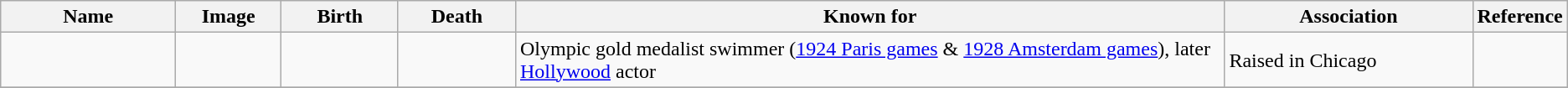<table class="wikitable sortable">
<tr>
<th scope="col" width="140">Name</th>
<th scope="col" width="80" class="unsortable">Image</th>
<th scope="col" width="90">Birth</th>
<th scope="col" width="90">Death</th>
<th scope="col" width="600" class="unsortable">Known for</th>
<th scope="col" width="200" class="unsortable">Association</th>
<th scope="col" width="30" class="unsortable">Reference</th>
</tr>
<tr>
<td></td>
<td></td>
<td align=right></td>
<td align=right></td>
<td>Olympic gold medalist swimmer (<a href='#'>1924 Paris games</a> & <a href='#'>1928 Amsterdam games</a>), later <a href='#'>Hollywood</a> actor</td>
<td>Raised in Chicago</td>
<td align="center"></td>
</tr>
<tr>
</tr>
</table>
